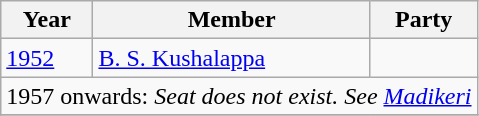<table class="wikitable sortable">
<tr>
<th>Year</th>
<th>Member</th>
<th colspan="2">Party</th>
</tr>
<tr>
<td><a href='#'>1952</a></td>
<td><a href='#'>B. S. Kushalappa</a></td>
<td></td>
</tr>
<tr>
<td colspan=5 align=center>1957 onwards: <em>Seat does not exist. See <a href='#'>Madikeri</a></em></td>
</tr>
<tr>
</tr>
</table>
